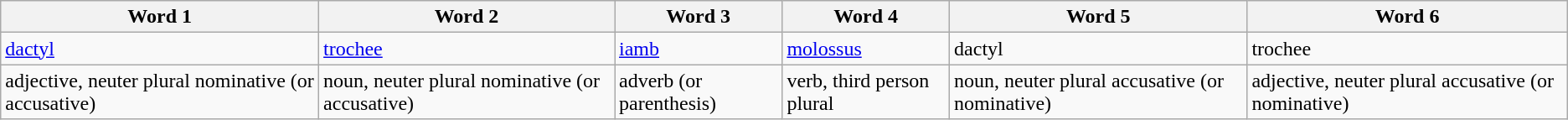<table class="wikitable">
<tr>
<th>Word 1</th>
<th>Word 2</th>
<th>Word 3</th>
<th>Word 4</th>
<th>Word 5</th>
<th>Word 6</th>
</tr>
<tr>
<td><a href='#'>dactyl</a></td>
<td><a href='#'>trochee</a></td>
<td><a href='#'>iamb</a></td>
<td><a href='#'>molossus</a></td>
<td>dactyl</td>
<td>trochee</td>
</tr>
<tr>
<td>adjective, neuter plural nominative (or accusative)</td>
<td>noun, neuter plural nominative (or accusative)</td>
<td>adverb (or parenthesis)</td>
<td>verb, third person plural</td>
<td>noun, neuter plural accusative (or nominative)</td>
<td>adjective, neuter plural accusative (or nominative)</td>
</tr>
</table>
